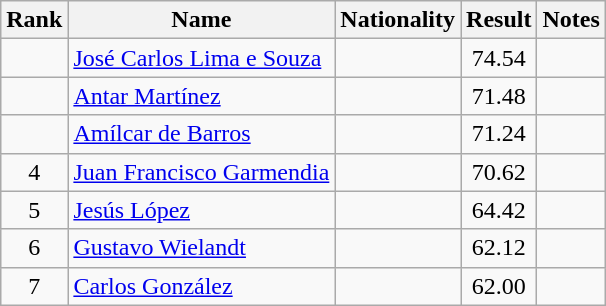<table class="wikitable sortable" style="text-align:center">
<tr>
<th>Rank</th>
<th>Name</th>
<th>Nationality</th>
<th>Result</th>
<th>Notes</th>
</tr>
<tr>
<td></td>
<td align=left><a href='#'>José Carlos Lima e Souza</a></td>
<td align=left></td>
<td>74.54</td>
<td></td>
</tr>
<tr>
<td></td>
<td align=left><a href='#'>Antar Martínez</a></td>
<td align=left></td>
<td>71.48</td>
<td></td>
</tr>
<tr>
<td></td>
<td align=left><a href='#'>Amílcar de Barros</a></td>
<td align=left></td>
<td>71.24</td>
<td></td>
</tr>
<tr>
<td>4</td>
<td align=left><a href='#'>Juan Francisco Garmendia</a></td>
<td align=left></td>
<td>70.62</td>
<td></td>
</tr>
<tr>
<td>5</td>
<td align=left><a href='#'>Jesús López</a></td>
<td align=left></td>
<td>64.42</td>
<td></td>
</tr>
<tr>
<td>6</td>
<td align=left><a href='#'>Gustavo Wielandt</a></td>
<td align=left></td>
<td>62.12</td>
<td></td>
</tr>
<tr>
<td>7</td>
<td align=left><a href='#'>Carlos González</a></td>
<td align=left></td>
<td>62.00</td>
<td></td>
</tr>
</table>
